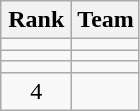<table class="wikitable" style="text-align:center;">
<tr>
<th width=40>Rank</th>
<th>Team</th>
</tr>
<tr>
<td></td>
<td style="text-align:left;"></td>
</tr>
<tr>
<td></td>
<td style="text-align:left;"></td>
</tr>
<tr>
<td></td>
<td style="text-align:left;"></td>
</tr>
<tr>
<td>4</td>
<td style="text-align:left;"></td>
</tr>
</table>
